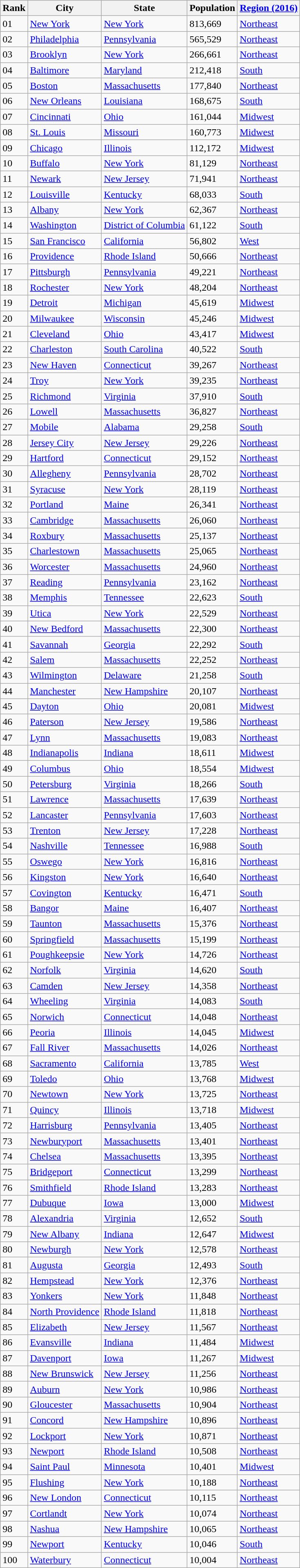<table class="wikitable sortable">
<tr>
<th>Rank</th>
<th>City</th>
<th>State</th>
<th>Population</th>
<th><a href='#'>Region (2016)</a></th>
</tr>
<tr>
<td>01</td>
<td><a href='#'>New York</a></td>
<td><a href='#'>New York</a></td>
<td>813,669</td>
<td><a href='#'>Northeast</a></td>
</tr>
<tr>
<td>02</td>
<td><a href='#'>Philadelphia</a></td>
<td><a href='#'>Pennsylvania</a></td>
<td>565,529</td>
<td><a href='#'>Northeast</a></td>
</tr>
<tr>
<td>03</td>
<td><a href='#'>Brooklyn</a></td>
<td><a href='#'>New York</a></td>
<td>266,661</td>
<td><a href='#'>Northeast</a></td>
</tr>
<tr>
<td>04</td>
<td><a href='#'>Baltimore</a></td>
<td><a href='#'>Maryland</a></td>
<td>212,418</td>
<td><a href='#'>South</a></td>
</tr>
<tr>
<td>05</td>
<td><a href='#'>Boston</a></td>
<td><a href='#'>Massachusetts</a></td>
<td>177,840</td>
<td><a href='#'>Northeast</a></td>
</tr>
<tr>
<td>06</td>
<td><a href='#'>New Orleans</a></td>
<td><a href='#'>Louisiana</a></td>
<td>168,675</td>
<td><a href='#'>South</a></td>
</tr>
<tr>
<td>07</td>
<td><a href='#'>Cincinnati</a></td>
<td><a href='#'>Ohio</a></td>
<td>161,044</td>
<td><a href='#'>Midwest</a></td>
</tr>
<tr>
<td>08</td>
<td><a href='#'>St. Louis</a></td>
<td><a href='#'>Missouri</a></td>
<td>160,773</td>
<td><a href='#'>Midwest</a></td>
</tr>
<tr>
<td>09</td>
<td><a href='#'>Chicago</a></td>
<td><a href='#'>Illinois</a></td>
<td>112,172</td>
<td><a href='#'>Midwest</a></td>
</tr>
<tr>
<td>10</td>
<td><a href='#'>Buffalo</a></td>
<td><a href='#'>New York</a></td>
<td>81,129</td>
<td><a href='#'>Northeast</a></td>
</tr>
<tr>
<td>11</td>
<td><a href='#'>Newark</a></td>
<td><a href='#'>New Jersey</a></td>
<td>71,941</td>
<td><a href='#'>Northeast</a></td>
</tr>
<tr>
<td>12</td>
<td><a href='#'>Louisville</a></td>
<td><a href='#'>Kentucky</a></td>
<td>68,033</td>
<td><a href='#'>South</a></td>
</tr>
<tr>
<td>13</td>
<td><a href='#'>Albany</a></td>
<td><a href='#'>New York</a></td>
<td>62,367</td>
<td><a href='#'>Northeast</a></td>
</tr>
<tr>
<td>14</td>
<td><a href='#'>Washington</a></td>
<td><a href='#'>District of Columbia</a></td>
<td>61,122</td>
<td><a href='#'>South</a></td>
</tr>
<tr>
<td>15</td>
<td><a href='#'>San Francisco</a></td>
<td><a href='#'>California</a></td>
<td>56,802</td>
<td><a href='#'>West</a></td>
</tr>
<tr>
<td>16</td>
<td><a href='#'>Providence</a></td>
<td><a href='#'>Rhode Island</a></td>
<td>50,666</td>
<td><a href='#'>Northeast</a></td>
</tr>
<tr>
<td>17</td>
<td><a href='#'>Pittsburgh</a></td>
<td><a href='#'>Pennsylvania</a></td>
<td>49,221</td>
<td><a href='#'>Northeast</a></td>
</tr>
<tr>
<td>18</td>
<td><a href='#'>Rochester</a></td>
<td><a href='#'>New York</a></td>
<td>48,204</td>
<td><a href='#'>Northeast</a></td>
</tr>
<tr>
<td>19</td>
<td><a href='#'>Detroit</a></td>
<td><a href='#'>Michigan</a></td>
<td>45,619</td>
<td><a href='#'>Midwest</a></td>
</tr>
<tr>
<td>20</td>
<td><a href='#'>Milwaukee</a></td>
<td><a href='#'>Wisconsin</a></td>
<td>45,246</td>
<td><a href='#'>Midwest</a></td>
</tr>
<tr>
<td>21</td>
<td><a href='#'>Cleveland</a></td>
<td><a href='#'>Ohio</a></td>
<td>43,417</td>
<td><a href='#'>Midwest</a></td>
</tr>
<tr>
<td>22</td>
<td><a href='#'>Charleston</a></td>
<td><a href='#'>South Carolina</a></td>
<td>40,522</td>
<td><a href='#'>South</a></td>
</tr>
<tr>
<td>23</td>
<td><a href='#'>New Haven</a></td>
<td><a href='#'>Connecticut</a></td>
<td>39,267</td>
<td><a href='#'>Northeast</a></td>
</tr>
<tr>
<td>24</td>
<td><a href='#'>Troy</a></td>
<td><a href='#'>New York</a></td>
<td>39,235</td>
<td><a href='#'>Northeast</a></td>
</tr>
<tr>
<td>25</td>
<td><a href='#'>Richmond</a></td>
<td><a href='#'>Virginia</a></td>
<td>37,910</td>
<td><a href='#'>South</a></td>
</tr>
<tr>
<td>26</td>
<td><a href='#'>Lowell</a></td>
<td><a href='#'>Massachusetts</a></td>
<td>36,827</td>
<td><a href='#'>Northeast</a></td>
</tr>
<tr>
<td>27</td>
<td><a href='#'>Mobile</a></td>
<td><a href='#'>Alabama</a></td>
<td>29,258</td>
<td><a href='#'>South</a></td>
</tr>
<tr>
<td>28</td>
<td><a href='#'>Jersey City</a></td>
<td><a href='#'>New Jersey</a></td>
<td>29,226</td>
<td><a href='#'>Northeast</a></td>
</tr>
<tr>
<td>29</td>
<td><a href='#'>Hartford</a></td>
<td><a href='#'>Connecticut</a></td>
<td>29,152</td>
<td><a href='#'>Northeast</a></td>
</tr>
<tr>
<td>30</td>
<td><a href='#'>Allegheny</a></td>
<td><a href='#'>Pennsylvania</a></td>
<td>28,702</td>
<td><a href='#'>Northeast</a></td>
</tr>
<tr>
<td>31</td>
<td><a href='#'>Syracuse</a></td>
<td><a href='#'>New York</a></td>
<td>28,119</td>
<td><a href='#'>Northeast</a></td>
</tr>
<tr>
<td>32</td>
<td><a href='#'>Portland</a></td>
<td><a href='#'>Maine</a></td>
<td>26,341</td>
<td><a href='#'>Northeast</a></td>
</tr>
<tr>
<td>33</td>
<td><a href='#'>Cambridge</a></td>
<td><a href='#'>Massachusetts</a></td>
<td>26,060</td>
<td><a href='#'>Northeast</a></td>
</tr>
<tr>
<td>34</td>
<td><a href='#'>Roxbury</a></td>
<td><a href='#'>Massachusetts</a></td>
<td>25,137</td>
<td><a href='#'>Northeast</a></td>
</tr>
<tr>
<td>35</td>
<td><a href='#'>Charlestown</a></td>
<td><a href='#'>Massachusetts</a></td>
<td>25,065</td>
<td><a href='#'>Northeast</a></td>
</tr>
<tr>
<td>36</td>
<td><a href='#'>Worcester</a></td>
<td><a href='#'>Massachusetts</a></td>
<td>24,960</td>
<td><a href='#'>Northeast</a></td>
</tr>
<tr>
<td>37</td>
<td><a href='#'>Reading</a></td>
<td><a href='#'>Pennsylvania</a></td>
<td>23,162</td>
<td><a href='#'>Northeast</a></td>
</tr>
<tr>
<td>38</td>
<td><a href='#'>Memphis</a></td>
<td><a href='#'>Tennessee</a></td>
<td>22,623</td>
<td><a href='#'>South</a></td>
</tr>
<tr>
<td>39</td>
<td><a href='#'>Utica</a></td>
<td><a href='#'>New York</a></td>
<td>22,529</td>
<td><a href='#'>Northeast</a></td>
</tr>
<tr>
<td>40</td>
<td><a href='#'>New Bedford</a></td>
<td><a href='#'>Massachusetts</a></td>
<td>22,300</td>
<td><a href='#'>Northeast</a></td>
</tr>
<tr>
<td>41</td>
<td><a href='#'>Savannah</a></td>
<td><a href='#'>Georgia</a></td>
<td>22,292</td>
<td><a href='#'>South</a></td>
</tr>
<tr>
<td>42</td>
<td><a href='#'>Salem</a></td>
<td><a href='#'>Massachusetts</a></td>
<td>22,252</td>
<td><a href='#'>Northeast</a></td>
</tr>
<tr>
<td>43</td>
<td><a href='#'>Wilmington</a></td>
<td><a href='#'>Delaware</a></td>
<td>21,258</td>
<td><a href='#'>South</a></td>
</tr>
<tr>
<td>44</td>
<td><a href='#'>Manchester</a></td>
<td><a href='#'>New Hampshire</a></td>
<td>20,107</td>
<td><a href='#'>Northeast</a></td>
</tr>
<tr>
<td>45</td>
<td><a href='#'>Dayton</a></td>
<td><a href='#'>Ohio</a></td>
<td>20,081</td>
<td><a href='#'>Midwest</a></td>
</tr>
<tr>
<td>46</td>
<td><a href='#'>Paterson</a></td>
<td><a href='#'>New Jersey</a></td>
<td>19,586</td>
<td><a href='#'>Northeast</a></td>
</tr>
<tr>
<td>47</td>
<td><a href='#'>Lynn</a></td>
<td><a href='#'>Massachusetts</a></td>
<td>19,083</td>
<td><a href='#'>Northeast</a></td>
</tr>
<tr>
<td>48</td>
<td><a href='#'>Indianapolis</a></td>
<td><a href='#'>Indiana</a></td>
<td>18,611</td>
<td><a href='#'>Midwest</a></td>
</tr>
<tr>
<td>49</td>
<td><a href='#'>Columbus</a></td>
<td><a href='#'>Ohio</a></td>
<td>18,554</td>
<td><a href='#'>Midwest</a></td>
</tr>
<tr>
<td>50</td>
<td><a href='#'>Petersburg</a></td>
<td><a href='#'>Virginia</a></td>
<td>18,266</td>
<td><a href='#'>South</a></td>
</tr>
<tr>
<td>51</td>
<td><a href='#'>Lawrence</a></td>
<td><a href='#'>Massachusetts</a></td>
<td>17,639</td>
<td><a href='#'>Northeast</a></td>
</tr>
<tr>
<td>52</td>
<td><a href='#'>Lancaster</a></td>
<td><a href='#'>Pennsylvania</a></td>
<td>17,603</td>
<td><a href='#'>Northeast</a></td>
</tr>
<tr>
<td>53</td>
<td><a href='#'>Trenton</a></td>
<td><a href='#'>New Jersey</a></td>
<td>17,228</td>
<td><a href='#'>Northeast</a></td>
</tr>
<tr>
<td>54</td>
<td><a href='#'>Nashville</a></td>
<td><a href='#'>Tennessee</a></td>
<td>16,988</td>
<td><a href='#'>South</a></td>
</tr>
<tr>
<td>55</td>
<td><a href='#'>Oswego</a></td>
<td><a href='#'>New York</a></td>
<td>16,816</td>
<td><a href='#'>Northeast</a></td>
</tr>
<tr>
<td>56</td>
<td><a href='#'>Kingston</a></td>
<td><a href='#'>New York</a></td>
<td>16,640</td>
<td><a href='#'>Northeast</a></td>
</tr>
<tr>
<td>57</td>
<td><a href='#'>Covington</a></td>
<td><a href='#'>Kentucky</a></td>
<td>16,471</td>
<td><a href='#'>South</a></td>
</tr>
<tr>
<td>58</td>
<td><a href='#'>Bangor</a></td>
<td><a href='#'>Maine</a></td>
<td>16,407</td>
<td><a href='#'>Northeast</a></td>
</tr>
<tr>
<td>59</td>
<td><a href='#'>Taunton</a></td>
<td><a href='#'>Massachusetts</a></td>
<td>15,376</td>
<td><a href='#'>Northeast</a></td>
</tr>
<tr>
<td>60</td>
<td><a href='#'>Springfield</a></td>
<td><a href='#'>Massachusetts</a></td>
<td>15,199</td>
<td><a href='#'>Northeast</a></td>
</tr>
<tr>
<td>61</td>
<td><a href='#'>Poughkeepsie</a></td>
<td><a href='#'>New York</a></td>
<td>14,726</td>
<td><a href='#'>Northeast</a></td>
</tr>
<tr>
<td>62</td>
<td><a href='#'>Norfolk</a></td>
<td><a href='#'>Virginia</a></td>
<td>14,620</td>
<td><a href='#'>South</a></td>
</tr>
<tr>
<td>63</td>
<td><a href='#'>Camden</a></td>
<td><a href='#'>New Jersey</a></td>
<td>14,358</td>
<td><a href='#'>Northeast</a></td>
</tr>
<tr>
<td>64</td>
<td><a href='#'>Wheeling</a></td>
<td><a href='#'>Virginia</a></td>
<td>14,083</td>
<td><a href='#'>South</a></td>
</tr>
<tr>
<td>65</td>
<td><a href='#'>Norwich</a></td>
<td><a href='#'>Connecticut</a></td>
<td>14,048</td>
<td><a href='#'>Northeast</a></td>
</tr>
<tr>
<td>66</td>
<td><a href='#'>Peoria</a></td>
<td><a href='#'>Illinois</a></td>
<td>14,045</td>
<td><a href='#'>Midwest</a></td>
</tr>
<tr>
<td>67</td>
<td><a href='#'>Fall River</a></td>
<td><a href='#'>Massachusetts</a></td>
<td>14,026</td>
<td><a href='#'>Northeast</a></td>
</tr>
<tr>
<td>68</td>
<td><a href='#'>Sacramento</a></td>
<td><a href='#'>California</a></td>
<td>13,785</td>
<td><a href='#'>West</a></td>
</tr>
<tr>
<td>69</td>
<td><a href='#'>Toledo</a></td>
<td><a href='#'>Ohio</a></td>
<td>13,768</td>
<td><a href='#'>Midwest</a></td>
</tr>
<tr>
<td>70</td>
<td><a href='#'>Newtown</a></td>
<td><a href='#'>New York</a></td>
<td>13,725</td>
<td><a href='#'>Northeast</a></td>
</tr>
<tr>
<td>71</td>
<td><a href='#'>Quincy</a></td>
<td><a href='#'>Illinois</a></td>
<td>13,718</td>
<td><a href='#'>Midwest</a></td>
</tr>
<tr>
<td>72</td>
<td><a href='#'>Harrisburg</a></td>
<td><a href='#'>Pennsylvania</a></td>
<td>13,405</td>
<td><a href='#'>Northeast</a></td>
</tr>
<tr>
<td>73</td>
<td><a href='#'>Newburyport</a></td>
<td><a href='#'>Massachusetts</a></td>
<td>13,401</td>
<td><a href='#'>Northeast</a></td>
</tr>
<tr>
<td>74</td>
<td><a href='#'>Chelsea</a></td>
<td><a href='#'>Massachusetts</a></td>
<td>13,395</td>
<td><a href='#'>Northeast</a></td>
</tr>
<tr>
<td>75</td>
<td><a href='#'>Bridgeport</a></td>
<td><a href='#'>Connecticut</a></td>
<td>13,299</td>
<td><a href='#'>Northeast</a></td>
</tr>
<tr>
<td>76</td>
<td><a href='#'>Smithfield</a></td>
<td><a href='#'>Rhode Island</a></td>
<td>13,283</td>
<td><a href='#'>Northeast</a></td>
</tr>
<tr>
<td>77</td>
<td><a href='#'>Dubuque</a></td>
<td><a href='#'>Iowa</a></td>
<td>13,000</td>
<td><a href='#'>Midwest</a></td>
</tr>
<tr>
<td>78</td>
<td><a href='#'>Alexandria</a></td>
<td><a href='#'>Virginia</a></td>
<td>12,652</td>
<td><a href='#'>South</a></td>
</tr>
<tr>
<td>79</td>
<td><a href='#'>New Albany</a></td>
<td><a href='#'>Indiana</a></td>
<td>12,647</td>
<td><a href='#'>Midwest</a></td>
</tr>
<tr>
<td>80</td>
<td><a href='#'>Newburgh</a></td>
<td><a href='#'>New York</a></td>
<td>12,578</td>
<td><a href='#'>Northeast</a></td>
</tr>
<tr>
<td>81</td>
<td><a href='#'>Augusta</a></td>
<td><a href='#'>Georgia</a></td>
<td>12,493</td>
<td><a href='#'>South</a></td>
</tr>
<tr>
<td>82</td>
<td><a href='#'>Hempstead</a></td>
<td><a href='#'>New York</a></td>
<td>12,376</td>
<td><a href='#'>Northeast</a></td>
</tr>
<tr>
<td>83</td>
<td><a href='#'>Yonkers</a></td>
<td><a href='#'>New York</a></td>
<td>11,848</td>
<td><a href='#'>Northeast</a></td>
</tr>
<tr>
<td>84</td>
<td><a href='#'>North Providence</a></td>
<td><a href='#'>Rhode Island</a></td>
<td>11,818</td>
<td><a href='#'>Northeast</a></td>
</tr>
<tr>
<td>85</td>
<td><a href='#'>Elizabeth</a></td>
<td><a href='#'>New Jersey</a></td>
<td>11,567</td>
<td><a href='#'>Northeast</a></td>
</tr>
<tr>
<td>86</td>
<td><a href='#'>Evansville</a></td>
<td><a href='#'>Indiana</a></td>
<td>11,484</td>
<td><a href='#'>Midwest</a></td>
</tr>
<tr>
<td>87</td>
<td><a href='#'>Davenport</a></td>
<td><a href='#'>Iowa</a></td>
<td>11,267</td>
<td><a href='#'>Midwest</a></td>
</tr>
<tr>
<td>88</td>
<td><a href='#'>New Brunswick</a></td>
<td><a href='#'>New Jersey</a></td>
<td>11,256</td>
<td><a href='#'>Northeast</a></td>
</tr>
<tr>
<td>89</td>
<td><a href='#'>Auburn</a></td>
<td><a href='#'>New York</a></td>
<td>10,986</td>
<td><a href='#'>Northeast</a></td>
</tr>
<tr>
<td>90</td>
<td><a href='#'>Gloucester</a></td>
<td><a href='#'>Massachusetts</a></td>
<td>10,904</td>
<td><a href='#'>Northeast</a></td>
</tr>
<tr>
<td>91</td>
<td><a href='#'>Concord</a></td>
<td><a href='#'>New Hampshire</a></td>
<td>10,896</td>
<td><a href='#'>Northeast</a></td>
</tr>
<tr>
<td>92</td>
<td><a href='#'>Lockport</a></td>
<td><a href='#'>New York</a></td>
<td>10,871</td>
<td><a href='#'>Northeast</a></td>
</tr>
<tr>
<td>93</td>
<td><a href='#'>Newport</a></td>
<td><a href='#'>Rhode Island</a></td>
<td>10,508</td>
<td><a href='#'>Northeast</a></td>
</tr>
<tr>
<td>94</td>
<td><a href='#'>Saint Paul</a></td>
<td><a href='#'>Minnesota</a></td>
<td>10,401</td>
<td><a href='#'>Midwest</a></td>
</tr>
<tr>
<td>95</td>
<td><a href='#'>Flushing</a></td>
<td><a href='#'>New York</a></td>
<td>10,188</td>
<td><a href='#'>Northeast</a></td>
</tr>
<tr>
<td>96</td>
<td><a href='#'>New London</a></td>
<td><a href='#'>Connecticut</a></td>
<td>10,115</td>
<td><a href='#'>Northeast</a></td>
</tr>
<tr>
<td>97</td>
<td><a href='#'>Cortlandt</a></td>
<td><a href='#'>New York</a></td>
<td>10,074</td>
<td><a href='#'>Northeast</a></td>
</tr>
<tr>
<td>98</td>
<td><a href='#'>Nashua</a></td>
<td><a href='#'>New Hampshire</a></td>
<td>10,065</td>
<td><a href='#'>Northeast</a></td>
</tr>
<tr>
<td>99</td>
<td><a href='#'>Newport</a></td>
<td><a href='#'>Kentucky</a></td>
<td>10,046</td>
<td><a href='#'>South</a></td>
</tr>
<tr>
<td>100</td>
<td><a href='#'>Waterbury</a></td>
<td><a href='#'>Connecticut</a></td>
<td>10,004</td>
<td><a href='#'>Northeast</a><br></td>
</tr>
</table>
